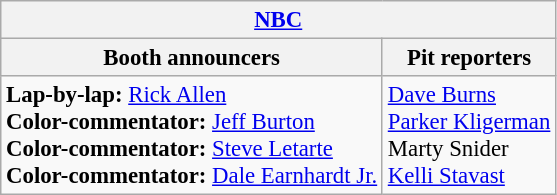<table class="wikitable" style="font-size: 95%">
<tr>
<th colspan="2"><a href='#'>NBC</a></th>
</tr>
<tr>
<th>Booth announcers</th>
<th>Pit reporters</th>
</tr>
<tr>
<td><strong>Lap-by-lap:</strong> <a href='#'>Rick Allen</a><br><strong>Color-commentator:</strong> <a href='#'>Jeff Burton</a><br><strong>Color-commentator:</strong> <a href='#'>Steve Letarte</a><br><strong>Color-commentator:</strong> <a href='#'>Dale Earnhardt Jr.</a></td>
<td><a href='#'>Dave Burns</a><br><a href='#'>Parker Kligerman</a><br>Marty Snider<br><a href='#'>Kelli Stavast</a></td>
</tr>
</table>
